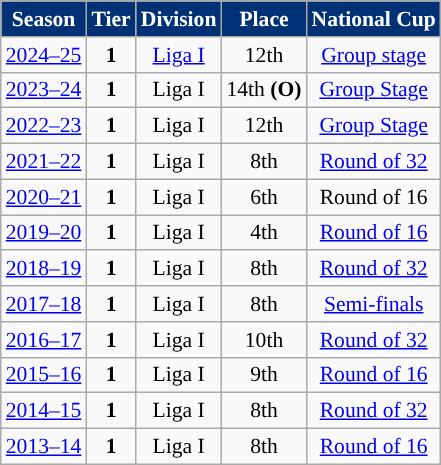<table class="wikitable" style="text-align:center; font-size:90%">
<tr>
<th style="background:#003174;color:#ffffff;">Season</th>
<th style="background:#003174;color:#ffffff;">Tier</th>
<th style="background:#003174;color:#ffffff;">Division</th>
<th style="background:#003174;color:#ffffff;">Place</th>
<th style="background:#003174;color:#ffffff;">National Cup</th>
</tr>
<tr>
<td><a href='#'>2024–25</a></td>
<td><strong>1</strong></td>
<td><a href='#'>Liga I</a></td>
<td>12th</td>
<td><a href='#'>Group stage</a></td>
</tr>
<tr>
<td><a href='#'>2023–24</a></td>
<td><strong>1</strong></td>
<td>Liga I</td>
<td>14th <strong>(O)</strong></td>
<td><a href='#'>Group Stage</a></td>
</tr>
<tr>
<td><a href='#'>2022–23</a></td>
<td><strong>1</strong></td>
<td>Liga I</td>
<td>12th</td>
<td><a href='#'>Group Stage</a></td>
</tr>
<tr>
<td><a href='#'>2021–22</a></td>
<td><strong>1</strong></td>
<td>Liga I</td>
<td>8th</td>
<td><a href='#'>Round of 32</a></td>
</tr>
<tr>
<td><a href='#'>2020–21</a></td>
<td><strong>1</strong></td>
<td>Liga I</td>
<td>6th</td>
<td>Round of 16</td>
</tr>
<tr>
<td><a href='#'>2019–20</a></td>
<td><strong>1</strong></td>
<td>Liga I</td>
<td>4th</td>
<td><a href='#'>Round of 16</a></td>
</tr>
<tr>
<td><a href='#'>2018–19</a></td>
<td><strong>1</strong></td>
<td>Liga I</td>
<td>8th</td>
<td><a href='#'>Round of 32</a></td>
</tr>
<tr>
<td><a href='#'>2017–18</a></td>
<td><strong>1</strong></td>
<td>Liga I</td>
<td>8th</td>
<td><a href='#'>Semi-finals</a></td>
</tr>
<tr>
<td><a href='#'>2016–17</a></td>
<td><strong>1</strong></td>
<td>Liga I</td>
<td>10th</td>
<td><a href='#'>Round of 32</a></td>
</tr>
<tr>
<td><a href='#'>2015–16</a></td>
<td><strong>1</strong></td>
<td>Liga I</td>
<td>9th</td>
<td><a href='#'>Round of 16</a></td>
</tr>
<tr>
<td><a href='#'>2014–15</a></td>
<td><strong>1</strong></td>
<td>Liga I</td>
<td>8th</td>
<td><a href='#'>Round of 32</a></td>
</tr>
<tr>
<td><a href='#'>2013–14</a></td>
<td><strong>1</strong></td>
<td>Liga I</td>
<td>8th</td>
<td><a href='#'>Round of 16</a></td>
</tr>
</table>
